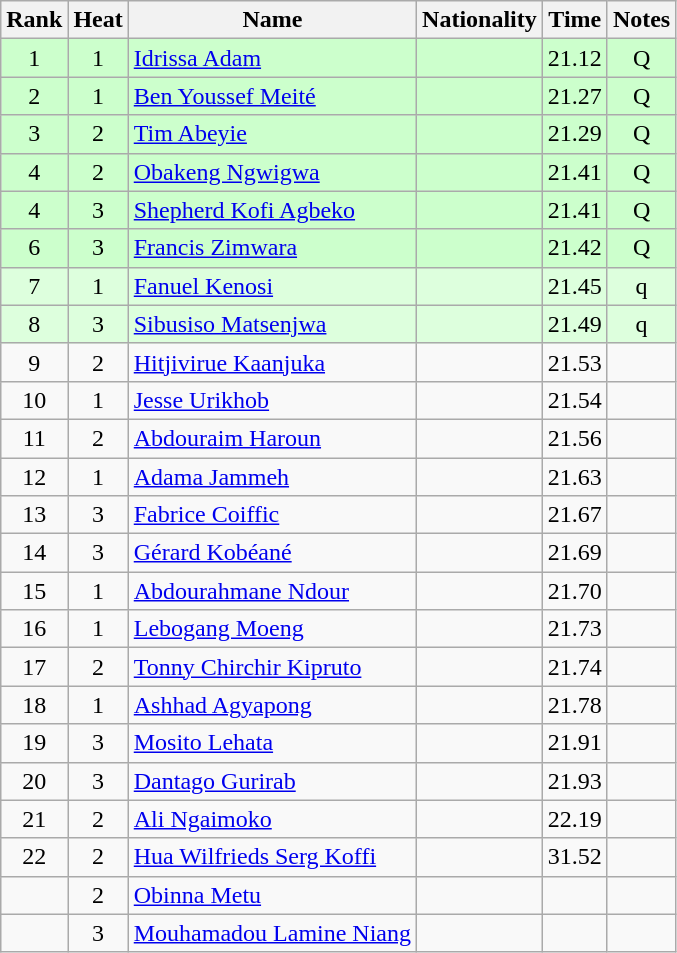<table class="wikitable sortable" style="text-align:center">
<tr>
<th>Rank</th>
<th>Heat</th>
<th>Name</th>
<th>Nationality</th>
<th>Time</th>
<th>Notes</th>
</tr>
<tr bgcolor=ccffcc>
<td>1</td>
<td>1</td>
<td align=left><a href='#'>Idrissa Adam</a></td>
<td align=left></td>
<td>21.12</td>
<td>Q</td>
</tr>
<tr bgcolor=ccffcc>
<td>2</td>
<td>1</td>
<td align=left><a href='#'>Ben Youssef Meité</a></td>
<td align=left></td>
<td>21.27</td>
<td>Q</td>
</tr>
<tr bgcolor=ccffcc>
<td>3</td>
<td>2</td>
<td align=left><a href='#'>Tim Abeyie</a></td>
<td align=left></td>
<td>21.29</td>
<td>Q</td>
</tr>
<tr bgcolor=ccffcc>
<td>4</td>
<td>2</td>
<td align=left><a href='#'>Obakeng Ngwigwa</a></td>
<td align=left></td>
<td>21.41</td>
<td>Q</td>
</tr>
<tr bgcolor=ccffcc>
<td>4</td>
<td>3</td>
<td align=left><a href='#'>Shepherd Kofi Agbeko</a></td>
<td align=left></td>
<td>21.41</td>
<td>Q</td>
</tr>
<tr bgcolor=ccffcc>
<td>6</td>
<td>3</td>
<td align=left><a href='#'>Francis Zimwara</a></td>
<td align=left></td>
<td>21.42</td>
<td>Q</td>
</tr>
<tr bgcolor=ddffdd>
<td>7</td>
<td>1</td>
<td align=left><a href='#'>Fanuel Kenosi</a></td>
<td align=left></td>
<td>21.45</td>
<td>q</td>
</tr>
<tr bgcolor=ddffdd>
<td>8</td>
<td>3</td>
<td align=left><a href='#'>Sibusiso Matsenjwa</a></td>
<td align=left></td>
<td>21.49</td>
<td>q</td>
</tr>
<tr>
<td>9</td>
<td>2</td>
<td align=left><a href='#'>Hitjivirue Kaanjuka</a></td>
<td align=left></td>
<td>21.53</td>
<td></td>
</tr>
<tr>
<td>10</td>
<td>1</td>
<td align=left><a href='#'>Jesse Urikhob</a></td>
<td align=left></td>
<td>21.54</td>
<td></td>
</tr>
<tr>
<td>11</td>
<td>2</td>
<td align=left><a href='#'>Abdouraim Haroun</a></td>
<td align=left></td>
<td>21.56</td>
<td></td>
</tr>
<tr>
<td>12</td>
<td>1</td>
<td align=left><a href='#'>Adama Jammeh</a></td>
<td align=left></td>
<td>21.63</td>
<td></td>
</tr>
<tr>
<td>13</td>
<td>3</td>
<td align=left><a href='#'>Fabrice Coiffic</a></td>
<td align=left></td>
<td>21.67</td>
<td></td>
</tr>
<tr>
<td>14</td>
<td>3</td>
<td align=left><a href='#'>Gérard Kobéané</a></td>
<td align=left></td>
<td>21.69</td>
<td></td>
</tr>
<tr>
<td>15</td>
<td>1</td>
<td align=left><a href='#'>Abdourahmane Ndour</a></td>
<td align=left></td>
<td>21.70</td>
<td></td>
</tr>
<tr>
<td>16</td>
<td>1</td>
<td align=left><a href='#'>Lebogang Moeng</a></td>
<td align=left></td>
<td>21.73</td>
<td></td>
</tr>
<tr>
<td>17</td>
<td>2</td>
<td align=left><a href='#'>Tonny Chirchir Kipruto</a></td>
<td align=left></td>
<td>21.74</td>
<td></td>
</tr>
<tr>
<td>18</td>
<td>1</td>
<td align=left><a href='#'>Ashhad Agyapong</a></td>
<td align=left></td>
<td>21.78</td>
<td></td>
</tr>
<tr>
<td>19</td>
<td>3</td>
<td align=left><a href='#'>Mosito Lehata</a></td>
<td align=left></td>
<td>21.91</td>
<td></td>
</tr>
<tr>
<td>20</td>
<td>3</td>
<td align=left><a href='#'>Dantago Gurirab</a></td>
<td align=left></td>
<td>21.93</td>
<td></td>
</tr>
<tr>
<td>21</td>
<td>2</td>
<td align=left><a href='#'>Ali Ngaimoko</a></td>
<td align=left></td>
<td>22.19</td>
<td></td>
</tr>
<tr>
<td>22</td>
<td>2</td>
<td align=left><a href='#'>Hua Wilfrieds Serg Koffi</a></td>
<td align=left></td>
<td>31.52</td>
<td></td>
</tr>
<tr>
<td></td>
<td>2</td>
<td align=left><a href='#'>Obinna Metu</a></td>
<td align=left></td>
<td></td>
<td></td>
</tr>
<tr>
<td></td>
<td>3</td>
<td align=left><a href='#'>Mouhamadou Lamine Niang</a></td>
<td align=left></td>
<td></td>
<td></td>
</tr>
</table>
